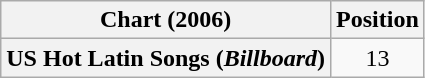<table class="wikitable plainrowheaders" style="text-align:center">
<tr>
<th scope="col">Chart (2006)</th>
<th scope="col">Position</th>
</tr>
<tr>
<th scope="row">US Hot Latin Songs (<em>Billboard</em>)</th>
<td>13</td>
</tr>
</table>
